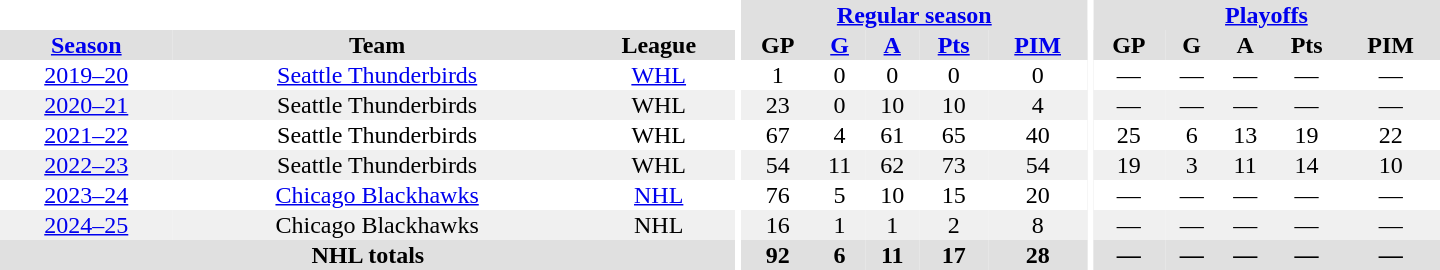<table border="0" cellpadding="1" cellspacing="0" style="text-align:center; width:60em;">
<tr bgcolor="#e0e0e0">
<th colspan="3" bgcolor="#ffffff"></th>
<th rowspan="99" bgcolor="#ffffff"></th>
<th colspan="5"><a href='#'>Regular season</a></th>
<th rowspan="99" bgcolor="#ffffff"></th>
<th colspan="5"><a href='#'>Playoffs</a></th>
</tr>
<tr bgcolor="#e0e0e0">
<th><a href='#'>Season</a></th>
<th>Team</th>
<th>League</th>
<th>GP</th>
<th><a href='#'>G</a></th>
<th><a href='#'>A</a></th>
<th><a href='#'>Pts</a></th>
<th><a href='#'>PIM</a></th>
<th>GP</th>
<th>G</th>
<th>A</th>
<th>Pts</th>
<th>PIM</th>
</tr>
<tr>
<td><a href='#'>2019–20</a></td>
<td><a href='#'>Seattle Thunderbirds</a></td>
<td><a href='#'>WHL</a></td>
<td>1</td>
<td>0</td>
<td>0</td>
<td>0</td>
<td>0</td>
<td>―</td>
<td>―</td>
<td>―</td>
<td>―</td>
<td>―</td>
</tr>
<tr bgcolor="#f0f0f0">
<td><a href='#'>2020–21</a></td>
<td>Seattle Thunderbirds</td>
<td>WHL</td>
<td>23</td>
<td>0</td>
<td>10</td>
<td>10</td>
<td>4</td>
<td>―</td>
<td>―</td>
<td>―</td>
<td>―</td>
<td>―</td>
</tr>
<tr>
<td><a href='#'>2021–22</a></td>
<td>Seattle Thunderbirds</td>
<td>WHL</td>
<td>67</td>
<td>4</td>
<td>61</td>
<td>65</td>
<td>40</td>
<td>25</td>
<td>6</td>
<td>13</td>
<td>19</td>
<td>22</td>
</tr>
<tr bgcolor="#f0f0f0">
<td><a href='#'>2022–23</a></td>
<td>Seattle Thunderbirds</td>
<td>WHL</td>
<td>54</td>
<td>11</td>
<td>62</td>
<td>73</td>
<td>54</td>
<td>19</td>
<td>3</td>
<td>11</td>
<td>14</td>
<td>10</td>
</tr>
<tr>
<td><a href='#'>2023–24</a></td>
<td><a href='#'>Chicago Blackhawks</a></td>
<td><a href='#'>NHL</a></td>
<td>76</td>
<td>5</td>
<td>10</td>
<td>15</td>
<td>20</td>
<td>―</td>
<td>―</td>
<td>―</td>
<td>―</td>
<td>―</td>
</tr>
<tr bgcolor="#f0f0f0">
<td><a href='#'>2024–25</a></td>
<td>Chicago Blackhawks</td>
<td>NHL</td>
<td>16</td>
<td>1</td>
<td>1</td>
<td>2</td>
<td>8</td>
<td>―</td>
<td>―</td>
<td>―</td>
<td>―</td>
<td>―</td>
</tr>
<tr bgcolor="#e0e0e0">
<th colspan="3">NHL totals</th>
<th>92</th>
<th>6</th>
<th>11</th>
<th>17</th>
<th>28</th>
<th>―</th>
<th>―</th>
<th>―</th>
<th>―</th>
<th>―</th>
</tr>
</table>
